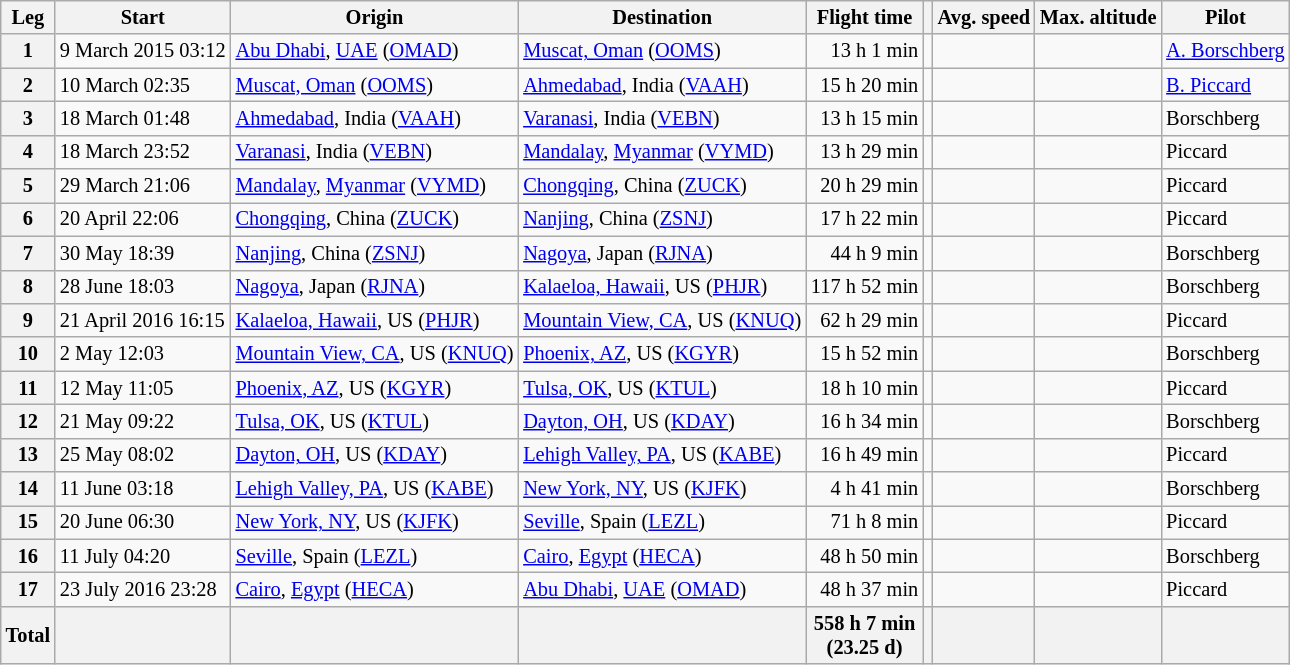<table class="wikitable sortable" style="font-size: 85%">
<tr>
<th>Leg</th>
<th>Start</th>
<th>Origin</th>
<th>Destination</th>
<th>Flight time</th>
<th></th>
<th>Avg. speed</th>
<th>Max. altitude</th>
<th>Pilot</th>
</tr>
<tr>
<th>1</th>
<td data-sort-value="2015-03-09 03:12">9 March 2015 03:12</td>
<td> <a href='#'>Abu Dhabi</a>, <a href='#'>UAE</a> (<a href='#'>OMAD</a>)</td>
<td> <a href='#'>Muscat, Oman</a> (<a href='#'>OOMS</a>)</td>
<td data-sort-value="013:01" align=right>13 h 1 min</td>
<td data-sort-value="772" align=right></td>
<td data-sort-value="59.2" align=right></td>
<td data-sort-value="6383" align=right></td>
<td data-sort-value="Borschberg"><a href='#'>A. Borschberg</a></td>
</tr>
<tr>
<th>2</th>
<td data-sort-value="2015-03-10 02:35">10 March 02:35</td>
<td> <a href='#'>Muscat, Oman</a> (<a href='#'>OOMS</a>)</td>
<td> <a href='#'>Ahmedabad</a>, India (<a href='#'>VAAH</a>)</td>
<td data-sort-value="015:20" align=right>15 h 20 min</td>
<td data-sort-value="1593" align=right></td>
<td data-sort-value="103.9" align=right></td>
<td data-sort-value="8874" align=right></td>
<td data-sort-value="Piccard"><a href='#'>B. Piccard</a></td>
</tr>
<tr>
<th>3</th>
<td data-sort-value="2015-03-18 01:48">18 March 01:48</td>
<td> <a href='#'>Ahmedabad</a>, India (<a href='#'>VAAH</a>)</td>
<td> <a href='#'>Varanasi</a>, India (<a href='#'>VEBN</a>)</td>
<td data-sort-value="013:15" align=right>13 h 15 min</td>
<td data-sort-value="1170" align=right></td>
<td data-sort-value="88.3" align=right></td>
<td data-sort-value="5182" align=right></td>
<td>Borschberg</td>
</tr>
<tr>
<th>4</th>
<td data-sort-value="2015-03-18 23:52">18 March 23:52</td>
<td> <a href='#'>Varanasi</a>, India (<a href='#'>VEBN</a>)</td>
<td> <a href='#'>Mandalay</a>, <a href='#'>Myanmar</a> (<a href='#'>VYMD</a>)</td>
<td data-sort-value="013:29" align=right>13 h 29 min</td>
<td data-sort-value="1536" align=right></td>
<td data-sort-value="113.9" align=right></td>
<td data-sort-value="8230" align=right></td>
<td>Piccard</td>
</tr>
<tr>
<th>5</th>
<td data-sort-value="2015-03-29 21:06">29 March 21:06</td>
<td> <a href='#'>Mandalay</a>, <a href='#'>Myanmar</a> (<a href='#'>VYMD</a>)</td>
<td> <a href='#'>Chongqing</a>, China (<a href='#'>ZUCK</a>)</td>
<td data-sort-value="020:29" align=right>20 h 29 min</td>
<td data-sort-value="1636" align=right></td>
<td data-sort-value="79.9" align=right></td>
<td data-sort-value="8634" align=right></td>
<td>Piccard</td>
</tr>
<tr>
<th>6</th>
<td data-sort-value="2015-04-20 22:06">20 April 22:06</td>
<td> <a href='#'>Chongqing</a>, China (<a href='#'>ZUCK</a>)</td>
<td> <a href='#'>Nanjing</a>, China (<a href='#'>ZSNJ</a>)</td>
<td data-sort-value="017:22" align=right>17 h 22 min</td>
<td data-sort-value="1384" align=right></td>
<td data-sort-value="79.7" align=right></td>
<td data-sort-value="4270" align=right></td>
<td>Piccard</td>
</tr>
<tr>
<th>7</th>
<td data-sort-value="2015-05-30 18:39">30 May 18:39</td>
<td> <a href='#'>Nanjing</a>, China (<a href='#'>ZSNJ</a>)</td>
<td> <a href='#'>Nagoya</a>, Japan (<a href='#'>RJNA</a>)</td>
<td data-sort-value="044:09" align=right>44 h 9 min</td>
<td data-sort-value="2942" align=right></td>
<td data-sort-value="66.6" align=right></td>
<td data-sort-value="8634" align=right></td>
<td>Borschberg</td>
</tr>
<tr>
<th>8</th>
<td data-sort-value="2015-06-28 18:03">28 June 18:03</td>
<td> <a href='#'>Nagoya</a>, Japan (<a href='#'>RJNA</a>)</td>
<td> <a href='#'>Kalaeloa, Hawaii</a>, US (<a href='#'>PHJR</a>)</td>
<td data-sort-value="117:52" align=right>117 h 52 min</td>
<td data-sort-value="8924" align=right></td>
<td data-sort-value="75.7" align=right></td>
<td data-sort-value="8634" align=right></td>
<td>Borschberg</td>
</tr>
<tr>
<th>9</th>
<td data-sort-value="2016-04-21 16:15">21 April 2016 16:15</td>
<td> <a href='#'>Kalaeloa, Hawaii</a>, US (<a href='#'>PHJR</a>)</td>
<td> <a href='#'>Mountain View, CA</a>, US (<a href='#'>KNUQ</a>)</td>
<td data-sort-value="062:29" align=right>62 h 29 min</td>
<td data-sort-value="4086" align=right></td>
<td data-sort-value="65.4" align=right></td>
<td data-sort-value="8634" align=right></td>
<td>Piccard</td>
</tr>
<tr>
<th>10</th>
<td data-sort-value="2016-05-02 12:03">2 May 12:03</td>
<td> <a href='#'>Mountain View, CA</a>, US (<a href='#'>KNUQ</a>)</td>
<td> <a href='#'>Phoenix, AZ</a>, US (<a href='#'>KGYR</a>)</td>
<td data-sort-value="015:52" align=right>15 h 52 min</td>
<td data-sort-value="1113" align=right></td>
<td data-sort-value="70.2" align=right></td>
<td data-sort-value="6706" align=right></td>
<td>Borschberg</td>
</tr>
<tr>
<th>11</th>
<td data-sort-value="2016-05-12 11:05">12 May 11:05</td>
<td> <a href='#'>Phoenix, AZ</a>, US (<a href='#'>KGYR</a>)</td>
<td> <a href='#'>Tulsa, OK</a>, US (<a href='#'>KTUL</a>)</td>
<td data-sort-value="018:10" align=right>18 h 10 min</td>
<td data-sort-value="1570" align=right></td>
<td data-sort-value="86.4" align=right></td>
<td data-sort-value="6706" align=right></td>
<td>Piccard</td>
</tr>
<tr>
<th>12</th>
<td data-sort-value="2016-05-21 09:22">21 May 09:22</td>
<td> <a href='#'>Tulsa, OK</a>, US (<a href='#'>KTUL</a>)</td>
<td> <a href='#'>Dayton, OH</a>, US (<a href='#'>KDAY</a>)</td>
<td data-sort-value="016:34" align=right>16 h 34 min</td>
<td data-sort-value="1199" align=right></td>
<td data-sort-value="72.4" align=right></td>
<td data-sort-value="6401" align=right></td>
<td>Borschberg</td>
</tr>
<tr>
<th>13</th>
<td data-sort-value="2016-05-25 08:02">25 May 08:02</td>
<td> <a href='#'>Dayton, OH</a>, US (<a href='#'>KDAY</a>)</td>
<td> <a href='#'>Lehigh Valley, PA</a>, US (<a href='#'>KABE</a>)</td>
<td data-sort-value="016:49" align=right>16 h 49 min</td>
<td data-sort-value="1044" align=right></td>
<td data-sort-value="62.2" align=right></td>
<td data-sort-value="4572" align=right></td>
<td>Piccard</td>
</tr>
<tr>
<th>14</th>
<td data-sort-value="2016-06-11 03:18">11 June 03:18</td>
<td> <a href='#'>Lehigh Valley, PA</a>, US (<a href='#'>KABE</a>)</td>
<td> <a href='#'>New York, NY</a>, US (<a href='#'>KJFK</a>)</td>
<td data-sort-value="004:41" align=right>4 h 41 min</td>
<td data-sort-value="265" align=right></td>
<td data-sort-value="56.6" align=right></td>
<td data-sort-value="915" align=right></td>
<td>Borschberg</td>
</tr>
<tr>
<th>15</th>
<td data-sort-value="2016-06-20 06:30">20 June 06:30</td>
<td> <a href='#'>New York, NY</a>, US (<a href='#'>KJFK</a>)</td>
<td> <a href='#'>Seville</a>, Spain (<a href='#'>LEZL</a>)</td>
<td data-sort-value="071:08" align=right>71 h 8 min</td>
<td data-sort-value="6765" align=right></td>
<td data-sort-value="94.3" align=right></td>
<td data-sort-value="8534" align=right></td>
<td>Piccard</td>
</tr>
<tr>
<th>16</th>
<td data-sort-value="2016-07-11 04:20">11 July 04:20</td>
<td> <a href='#'>Seville</a>, Spain (<a href='#'>LEZL</a>)</td>
<td> <a href='#'>Cairo</a>, <a href='#'>Egypt</a> (<a href='#'>HECA</a>)</td>
<td data-sort-value="048:50" align=right>48 h 50 min</td>
<td data-sort-value="3745" align=right></td>
<td data-sort-value="76.7" align=right></td>
<td data-sort-value="8534" align=right></td>
<td>Borschberg</td>
</tr>
<tr>
<th>17</th>
<td data-sort-value="2016-07-23 23:28">23 July 2016 23:28</td>
<td> <a href='#'>Cairo</a>, <a href='#'>Egypt</a> (<a href='#'>HECA</a>)</td>
<td> <a href='#'>Abu Dhabi</a>, <a href='#'>UAE</a> (<a href='#'>OMAD</a>)</td>
<td data-sort-value="048:37" align=right>48 h 37 min</td>
<td data-sort-value="2694" align=right></td>
<td data-sort-value="55.4" align=right></td>
<td data-sort-value="8534" align=right></td>
<td>Piccard</td>
</tr>
<tr>
<th>Total</th>
<th></th>
<th></th>
<th></th>
<th align=right>558 h 7 min<br>(23.25 d)</th>
<th align=right></th>
<th align=right></th>
<th align=right></th>
<th></th>
</tr>
</table>
